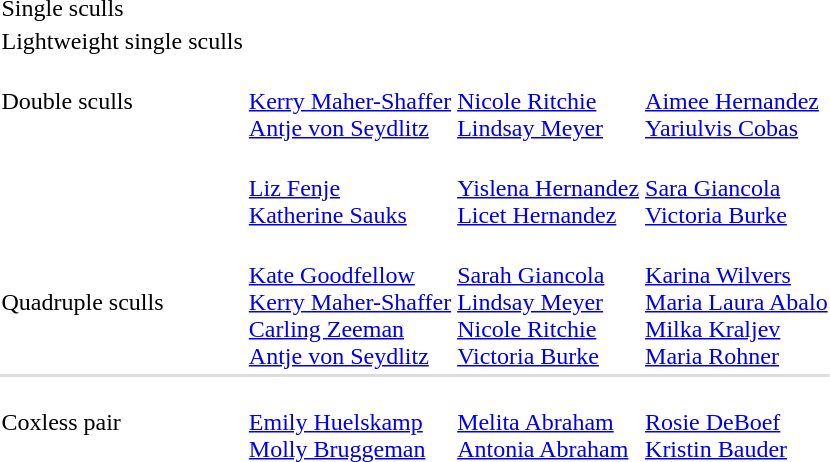<table>
<tr>
<td>Single sculls <br></td>
<td></td>
<td></td>
<td></td>
</tr>
<tr>
<td>Lightweight single sculls<br></td>
<td></td>
<td></td>
<td></td>
</tr>
<tr>
<td>Double sculls<br></td>
<td><br><a href='#'>Kerry Maher-Shaffer</a><br><a href='#'>Antje von Seydlitz</a></td>
<td><br><a href='#'>Nicole Ritchie</a><br><a href='#'>Lindsay Meyer</a></td>
<td><br><a href='#'>Aimee Hernandez</a><br><a href='#'>Yariulvis Cobas</a></td>
</tr>
<tr>
<td><br></td>
<td><br><a href='#'>Liz Fenje</a><br><a href='#'>Katherine Sauks</a></td>
<td><br><a href='#'>Yislena Hernandez</a><br><a href='#'>Licet Hernandez</a></td>
<td><br><a href='#'>Sara Giancola</a><br><a href='#'>Victoria Burke</a></td>
</tr>
<tr>
<td>Quadruple sculls<br></td>
<td><br><a href='#'>Kate Goodfellow</a><br><a href='#'>Kerry Maher-Shaffer</a><br><a href='#'>Carling Zeeman</a><br><a href='#'>Antje von Seydlitz</a></td>
<td><br><a href='#'>Sarah Giancola</a><br><a href='#'>Lindsay Meyer</a><br><a href='#'>Nicole Ritchie</a><br><a href='#'>Victoria Burke</a></td>
<td><br><a href='#'>Karina Wilvers</a><br><a href='#'>Maria Laura Abalo</a><br><a href='#'>Milka Kraljev</a><br><a href='#'>Maria Rohner</a></td>
</tr>
<tr bgcolor=#DDDDDD>
<td colspan=7></td>
</tr>
<tr>
<td>Coxless pair<br></td>
<td><br><a href='#'>Emily Huelskamp</a><br><a href='#'>Molly Bruggeman</a></td>
<td><br><a href='#'>Melita Abraham</a><br><a href='#'>Antonia Abraham</a></td>
<td><br><a href='#'>Rosie DeBoef</a><br><a href='#'>Kristin Bauder</a></td>
</tr>
</table>
